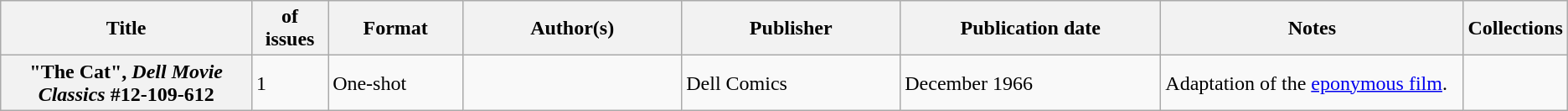<table class="wikitable">
<tr>
<th>Title</th>
<th style="width:40pt"> of issues</th>
<th style="width:75pt">Format</th>
<th style="width:125pt">Author(s)</th>
<th style="width:125pt">Publisher</th>
<th style="width:150pt">Publication date</th>
<th style="width:175pt">Notes</th>
<th>Collections</th>
</tr>
<tr>
<th>"The Cat", <em>Dell Movie Classics</em> #12-109-612</th>
<td>1</td>
<td>One-shot</td>
<td></td>
<td>Dell Comics</td>
<td>December 1966</td>
<td>Adaptation of the <a href='#'>eponymous film</a>.</td>
<td></td>
</tr>
</table>
